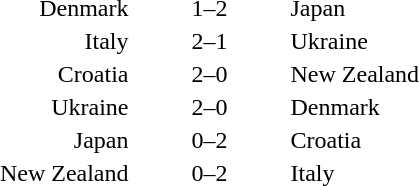<table style="text-align:center">
<tr>
<th width=200></th>
<th width=100></th>
<th width=200></th>
</tr>
<tr>
<td align=right>Denmark</td>
<td>1–2</td>
<td align=left>Japan</td>
</tr>
<tr>
<td align=right>Italy</td>
<td>2–1</td>
<td align=left>Ukraine</td>
</tr>
<tr>
<td align=right>Croatia</td>
<td>2–0</td>
<td align=left>New Zealand</td>
</tr>
<tr>
<td align=right>Ukraine</td>
<td>2–0</td>
<td align=left>Denmark</td>
</tr>
<tr>
<td align=right>Japan</td>
<td>0–2</td>
<td align=left>Croatia</td>
</tr>
<tr>
<td align=right>New Zealand</td>
<td>0–2</td>
<td align=left>Italy</td>
</tr>
<tr>
</tr>
</table>
